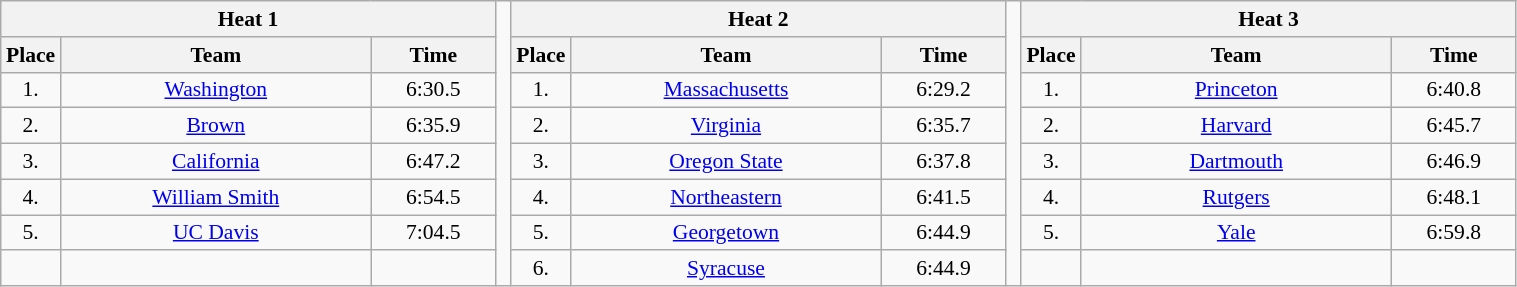<table class="wikitable" style="font-size:90%; width: 80%; text-align: center">
<tr>
<th colspan=3>Heat 1</th>
<td style="width:1%;" rowspan="57"></td>
<th colspan=3>Heat 2</th>
<td style="width:1%;" rowspan="57"></td>
<th colspan=3>Heat 3</th>
</tr>
<tr>
<th width=1%>Place</th>
<th width=20%>Team</th>
<th width=8%>Time</th>
<th width=1%>Place</th>
<th width=20%>Team</th>
<th width=8%>Time</th>
<th width=1%>Place</th>
<th width=20%>Team</th>
<th width=8%>Time</th>
</tr>
<tr>
<td align=center>1.</td>
<td align=center><a href='#'>Washington</a></td>
<td align=center>6:30.5</td>
<td align=center>1.</td>
<td align=center><a href='#'>Massachusetts</a></td>
<td align=center>6:29.2</td>
<td align=center>1.</td>
<td align=center><a href='#'>Princeton</a></td>
<td align=center>6:40.8</td>
</tr>
<tr>
<td align=center>2.</td>
<td align=center><a href='#'>Brown</a></td>
<td align=center>6:35.9</td>
<td align=center>2.</td>
<td align=center><a href='#'>Virginia</a></td>
<td align=center>6:35.7</td>
<td align=center>2.</td>
<td align=center><a href='#'>Harvard</a></td>
<td align=center>6:45.7</td>
</tr>
<tr>
<td align=center>3.</td>
<td align=center><a href='#'>California</a></td>
<td align=center>6:47.2</td>
<td align=center>3.</td>
<td align=center><a href='#'>Oregon State</a></td>
<td align=center>6:37.8</td>
<td align=center>3.</td>
<td align=center><a href='#'>Dartmouth</a></td>
<td align=center>6:46.9</td>
</tr>
<tr>
<td align=center>4.</td>
<td align=center><a href='#'>William Smith</a></td>
<td align=center>6:54.5</td>
<td align=center>4.</td>
<td align=center><a href='#'>Northeastern</a></td>
<td align=center>6:41.5</td>
<td align=center>4.</td>
<td align=center><a href='#'>Rutgers</a></td>
<td align=center>6:48.1</td>
</tr>
<tr>
<td align=center>5.</td>
<td align=center><a href='#'>UC Davis</a></td>
<td align=center>7:04.5</td>
<td align=center>5.</td>
<td align=center><a href='#'>Georgetown</a></td>
<td align=center>6:44.9</td>
<td align=center>5.</td>
<td align=center><a href='#'>Yale</a></td>
<td align=center>6:59.8</td>
</tr>
<tr>
<td align=center></td>
<td align=center></td>
<td align=center></td>
<td align=center>6.</td>
<td align=center><a href='#'>Syracuse</a></td>
<td align=center>6:44.9</td>
<td align=center></td>
<td align=center></td>
<td align=center></td>
</tr>
</table>
